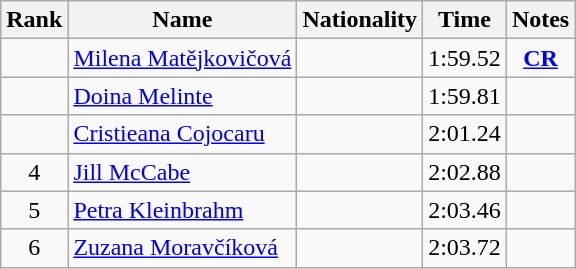<table class="wikitable sortable" style="text-align:center">
<tr>
<th>Rank</th>
<th>Name</th>
<th>Nationality</th>
<th>Time</th>
<th>Notes</th>
</tr>
<tr>
<td></td>
<td align="left"><a href='#'>Milena Matějkovičová</a></td>
<td align=left></td>
<td>1:59.52</td>
<td><strong><a href='#'>CR</a></strong></td>
</tr>
<tr>
<td></td>
<td align="left"><a href='#'>Doina Melinte</a></td>
<td align=left></td>
<td>1:59.81</td>
<td></td>
</tr>
<tr>
<td></td>
<td align="left"><a href='#'>Cristieana Cojocaru</a></td>
<td align=left></td>
<td>2:01.24</td>
<td></td>
</tr>
<tr>
<td>4</td>
<td align="left"><a href='#'>Jill McCabe</a></td>
<td align=left></td>
<td>2:02.88</td>
<td></td>
</tr>
<tr>
<td>5</td>
<td align="left"><a href='#'>Petra Kleinbrahm</a></td>
<td align=left></td>
<td>2:03.46</td>
<td></td>
</tr>
<tr>
<td>6</td>
<td align="left"><a href='#'>Zuzana Moravčíková</a></td>
<td align=left></td>
<td>2:03.72</td>
<td></td>
</tr>
</table>
